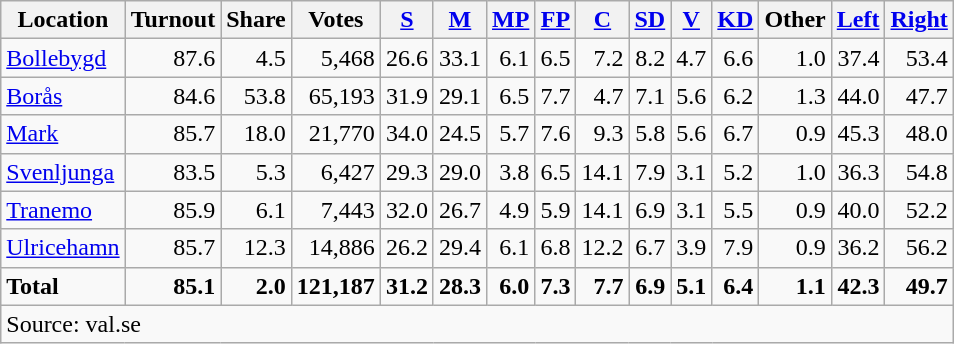<table class="wikitable sortable" style=text-align:right>
<tr>
<th>Location</th>
<th>Turnout</th>
<th>Share</th>
<th>Votes</th>
<th><a href='#'>S</a></th>
<th><a href='#'>M</a></th>
<th><a href='#'>MP</a></th>
<th><a href='#'>FP</a></th>
<th><a href='#'>C</a></th>
<th><a href='#'>SD</a></th>
<th><a href='#'>V</a></th>
<th><a href='#'>KD</a></th>
<th>Other</th>
<th><a href='#'>Left</a></th>
<th><a href='#'>Right</a></th>
</tr>
<tr>
<td align=left><a href='#'>Bollebygd</a></td>
<td>87.6</td>
<td>4.5</td>
<td>5,468</td>
<td>26.6</td>
<td>33.1</td>
<td>6.1</td>
<td>6.5</td>
<td>7.2</td>
<td>8.2</td>
<td>4.7</td>
<td>6.6</td>
<td>1.0</td>
<td>37.4</td>
<td>53.4</td>
</tr>
<tr>
<td align=left><a href='#'>Borås</a></td>
<td>84.6</td>
<td>53.8</td>
<td>65,193</td>
<td>31.9</td>
<td>29.1</td>
<td>6.5</td>
<td>7.7</td>
<td>4.7</td>
<td>7.1</td>
<td>5.6</td>
<td>6.2</td>
<td>1.3</td>
<td>44.0</td>
<td>47.7</td>
</tr>
<tr>
<td align=left><a href='#'>Mark</a></td>
<td>85.7</td>
<td>18.0</td>
<td>21,770</td>
<td>34.0</td>
<td>24.5</td>
<td>5.7</td>
<td>7.6</td>
<td>9.3</td>
<td>5.8</td>
<td>5.6</td>
<td>6.7</td>
<td>0.9</td>
<td>45.3</td>
<td>48.0</td>
</tr>
<tr>
<td align=left><a href='#'>Svenljunga</a></td>
<td>83.5</td>
<td>5.3</td>
<td>6,427</td>
<td>29.3</td>
<td>29.0</td>
<td>3.8</td>
<td>6.5</td>
<td>14.1</td>
<td>7.9</td>
<td>3.1</td>
<td>5.2</td>
<td>1.0</td>
<td>36.3</td>
<td>54.8</td>
</tr>
<tr>
<td align=left><a href='#'>Tranemo</a></td>
<td>85.9</td>
<td>6.1</td>
<td>7,443</td>
<td>32.0</td>
<td>26.7</td>
<td>4.9</td>
<td>5.9</td>
<td>14.1</td>
<td>6.9</td>
<td>3.1</td>
<td>5.5</td>
<td>0.9</td>
<td>40.0</td>
<td>52.2</td>
</tr>
<tr>
<td align=left><a href='#'>Ulricehamn</a></td>
<td>85.7</td>
<td>12.3</td>
<td>14,886</td>
<td>26.2</td>
<td>29.4</td>
<td>6.1</td>
<td>6.8</td>
<td>12.2</td>
<td>6.7</td>
<td>3.9</td>
<td>7.9</td>
<td>0.9</td>
<td>36.2</td>
<td>56.2</td>
</tr>
<tr>
<td align=left><strong>Total</strong></td>
<td><strong>85.1</strong></td>
<td><strong>2.0</strong></td>
<td><strong>121,187</strong></td>
<td><strong>31.2</strong></td>
<td><strong>28.3</strong></td>
<td><strong>6.0</strong></td>
<td><strong>7.3</strong></td>
<td><strong>7.7</strong></td>
<td><strong>6.9</strong></td>
<td><strong>5.1</strong></td>
<td><strong>6.4</strong></td>
<td><strong>1.1</strong></td>
<td><strong>42.3</strong></td>
<td><strong>49.7</strong></td>
</tr>
<tr>
<td align=left colspan=15>Source: val.se </td>
</tr>
</table>
